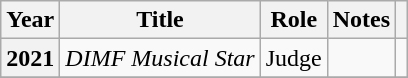<table class="wikitable sortable plainrowheaders">
<tr>
<th scope="col">Year</th>
<th scope="col">Title</th>
<th scope="col">Role</th>
<th scope="col">Notes</th>
<th scope="col" class="unsortable"></th>
</tr>
<tr>
<th scope="row">2021</th>
<td><em>DIMF Musical Star</em></td>
<td>Judge</td>
<td></td>
<td></td>
</tr>
<tr>
</tr>
</table>
